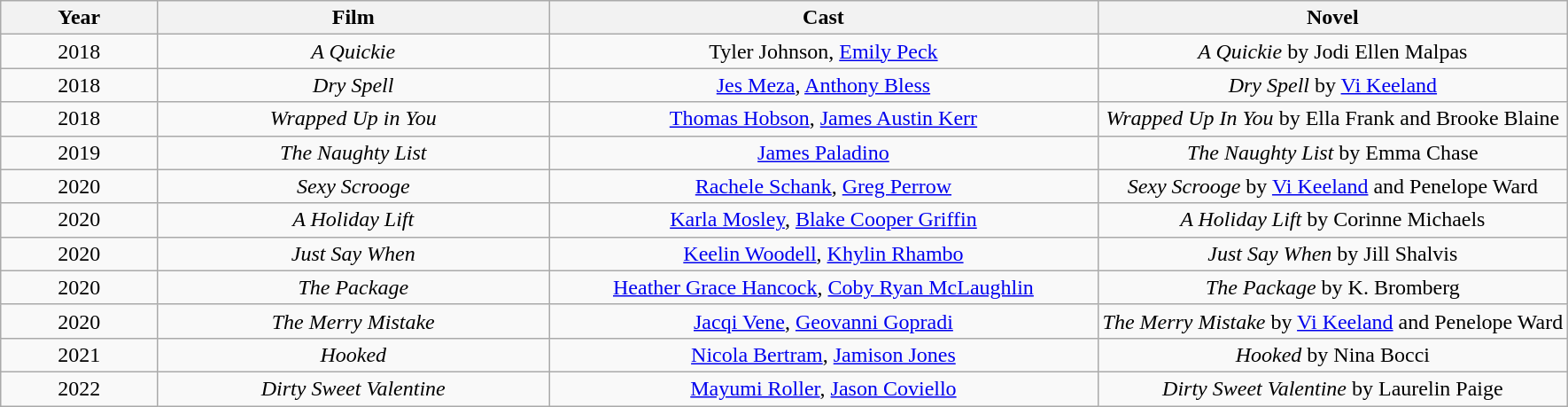<table class="wikitable sortable" style="text-align:center;">
<tr>
<th width="10%">Year</th>
<th width="25%">Film</th>
<th width="35%">Cast</th>
<th width="30%">Novel</th>
</tr>
<tr>
<td>2018</td>
<td><em>A Quickie</em></td>
<td>Tyler Johnson, <a href='#'>Emily Peck</a></td>
<td><em>A Quickie</em> by Jodi Ellen Malpas</td>
</tr>
<tr>
<td>2018</td>
<td><em>Dry Spell</em></td>
<td><a href='#'>Jes Meza</a>, <a href='#'>Anthony Bless</a></td>
<td><em>Dry Spell</em> by <a href='#'>Vi Keeland</a></td>
</tr>
<tr>
<td>2018</td>
<td><em>Wrapped Up in You</em></td>
<td><a href='#'>Thomas Hobson</a>, <a href='#'>James Austin Kerr</a></td>
<td><em>Wrapped Up In You</em> by Ella Frank and Brooke Blaine</td>
</tr>
<tr>
<td>2019</td>
<td><em>The Naughty List</em></td>
<td><a href='#'>James Paladino</a></td>
<td><em>The Naughty List</em> by Emma Chase</td>
</tr>
<tr>
<td>2020</td>
<td><em>Sexy Scrooge</em></td>
<td><a href='#'>Rachele Schank</a>, <a href='#'>Greg Perrow</a></td>
<td><em>Sexy Scrooge</em> by <a href='#'>Vi Keeland</a> and Penelope Ward</td>
</tr>
<tr>
<td>2020</td>
<td><em>A Holiday Lift</em></td>
<td><a href='#'>Karla Mosley</a>, <a href='#'>Blake Cooper Griffin</a></td>
<td><em>A Holiday Lift</em> by Corinne Michaels</td>
</tr>
<tr>
<td>2020</td>
<td><em>Just Say When</em></td>
<td><a href='#'>Keelin Woodell</a>, <a href='#'>Khylin Rhambo</a></td>
<td><em>Just Say When</em> by Jill Shalvis</td>
</tr>
<tr>
<td>2020</td>
<td><em>The Package</em></td>
<td><a href='#'>Heather Grace Hancock</a>, <a href='#'>Coby Ryan McLaughlin</a></td>
<td><em>The Package</em> by K. Bromberg</td>
</tr>
<tr>
<td>2020</td>
<td><em>The Merry Mistake</em></td>
<td><a href='#'>Jacqi Vene</a>, <a href='#'>Geovanni Gopradi</a></td>
<td><em>The Merry Mistake</em> by <a href='#'>Vi Keeland</a> and Penelope Ward</td>
</tr>
<tr>
<td>2021</td>
<td><em>Hooked</em></td>
<td><a href='#'>Nicola Bertram</a>, <a href='#'>Jamison Jones</a></td>
<td><em>Hooked</em> by Nina Bocci</td>
</tr>
<tr>
<td>2022</td>
<td><em>Dirty Sweet Valentine</em></td>
<td><a href='#'>Mayumi Roller</a>, <a href='#'>Jason Coviello</a></td>
<td><em>Dirty Sweet Valentine</em> by Laurelin Paige</td>
</tr>
</table>
